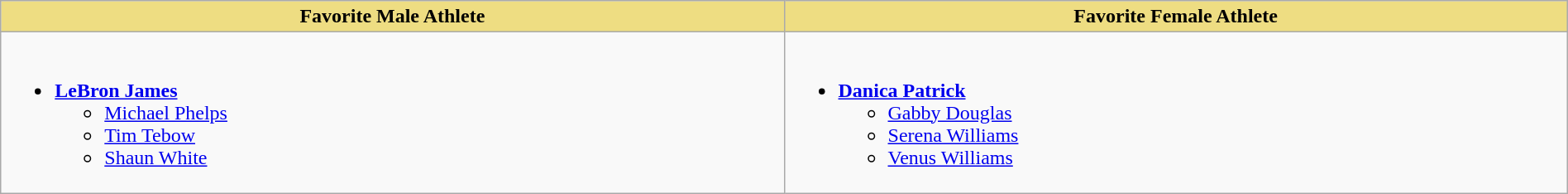<table class="wikitable" style="width:100%">
<tr>
<th style="background:#EEDD82; width:50%">Favorite Male Athlete</th>
<th style="background:#EEDD82; width:50%">Favorite Female Athlete</th>
</tr>
<tr>
<td valign="top"><br><ul><li><strong><a href='#'>LeBron James</a></strong><ul><li><a href='#'>Michael Phelps</a></li><li><a href='#'>Tim Tebow</a></li><li><a href='#'>Shaun White</a></li></ul></li></ul></td>
<td valign="top"><br><ul><li><strong><a href='#'>Danica Patrick</a></strong><ul><li><a href='#'>Gabby Douglas</a></li><li><a href='#'>Serena Williams</a></li><li><a href='#'>Venus Williams</a></li></ul></li></ul></td>
</tr>
</table>
